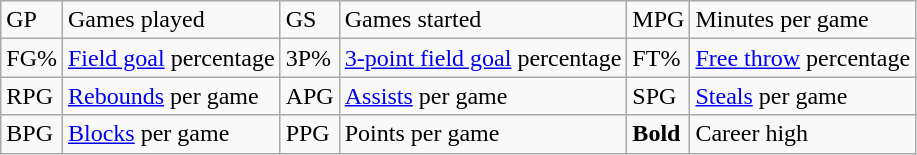<table class="wikitable">
<tr>
<td>GP</td>
<td>Games played</td>
<td>GS</td>
<td>Games started</td>
<td>MPG</td>
<td>Minutes per game</td>
</tr>
<tr>
<td>FG%</td>
<td><a href='#'>Field goal</a> percentage</td>
<td>3P%</td>
<td><a href='#'>3-point field goal</a> percentage</td>
<td>FT%</td>
<td><a href='#'>Free throw</a> percentage</td>
</tr>
<tr>
<td>RPG</td>
<td><a href='#'>Rebounds</a> per game</td>
<td>APG</td>
<td><a href='#'>Assists</a> per game</td>
<td>SPG</td>
<td><a href='#'>Steals</a> per game</td>
</tr>
<tr>
<td>BPG</td>
<td><a href='#'>Blocks</a> per game</td>
<td>PPG</td>
<td>Points per game</td>
<td><strong>Bold</strong></td>
<td>Career high</td>
</tr>
</table>
